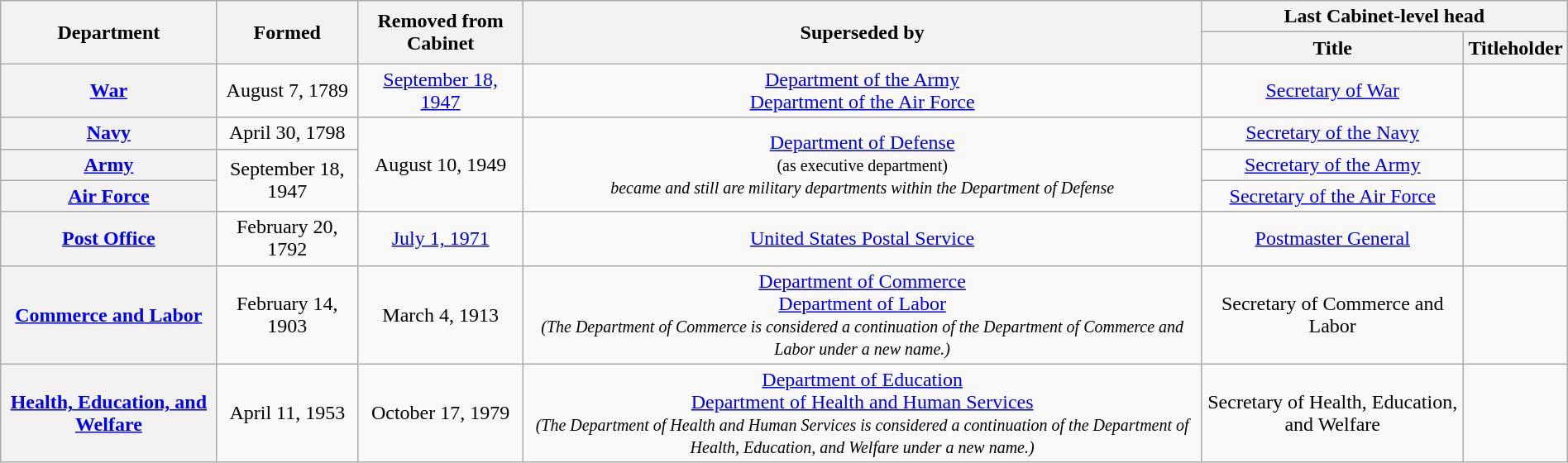<table class="wikitable sortable plainrowheaders" style="text-align:center; width: 100%;">
<tr>
<th scope="col" rowspan="2">Department</th>
<th scope="col" rowspan="2" data-sort-type="date">Formed</th>
<th scope="col" rowspan="2" data-sort-type="date">Removed from Cabinet</th>
<th scope="col" rowspan="2" class="unsortable">Superseded by</th>
<th scope="col" colspan="3">Last Cabinet-level head</th>
</tr>
<tr>
<th scope="col">Title</th>
<th scope="col">Titleholder</th>
</tr>
<tr>
<th scope="row"><a href='#'>War</a></th>
<td>August 7, 1789</td>
<td><a href='#'>September 18, 1947</a></td>
<td><a href='#'>Department of the Army</a><br><a href='#'>Department of the Air Force</a></td>
<td><a href='#'>Secretary of War</a></td>
<td></td>
</tr>
<tr>
<th scope="row"><a href='#'>Navy</a></th>
<td>April 30, 1798</td>
<td rowspan="3">August 10, 1949</td>
<td rowspan="3"><a href='#'>Department of Defense</a><br><small>(as executive department)<br><em>became and still are military departments within the Department of Defense</em></small></td>
<td><a href='#'>Secretary of the Navy</a></td>
<td></td>
</tr>
<tr>
<th scope="row"><a href='#'>Army</a></th>
<td rowspan="2">September 18, 1947</td>
<td><a href='#'>Secretary of the Army</a></td>
<td></td>
</tr>
<tr>
<th scope="row"><a href='#'>Air Force</a></th>
<td><a href='#'>Secretary of the Air Force</a></td>
<td></td>
</tr>
<tr>
<th scope="row"><a href='#'>Post Office</a></th>
<td>February 20, 1792</td>
<td><a href='#'>July 1, 1971</a></td>
<td><a href='#'>United States Postal Service</a></td>
<td><a href='#'>Postmaster General</a></td>
<td></td>
</tr>
<tr>
<th scope="row"><a href='#'>Commerce and Labor</a></th>
<td>February 14, 1903</td>
<td>March 4, 1913</td>
<td><a href='#'>Department of Commerce</a><br><a href='#'>Department of Labor</a><br><small><em>(The Department of Commerce is considered a continuation of the Department of Commerce and Labor under a new name.)</em></small></td>
<td>Secretary of Commerce and Labor</td>
<td></td>
</tr>
<tr>
<th scope="row"><a href='#'>Health, Education, and Welfare</a></th>
<td>April 11, 1953</td>
<td>October 17, 1979</td>
<td><a href='#'>Department of Education</a><br><a href='#'>Department of Health and Human Services</a><br><small><em>(The Department of Health and Human Services is considered a continuation of the Department of Health, Education, and Welfare under a new name.)</em></small></td>
<td>Secretary of Health, Education, and Welfare</td>
<td></td>
</tr>
</table>
